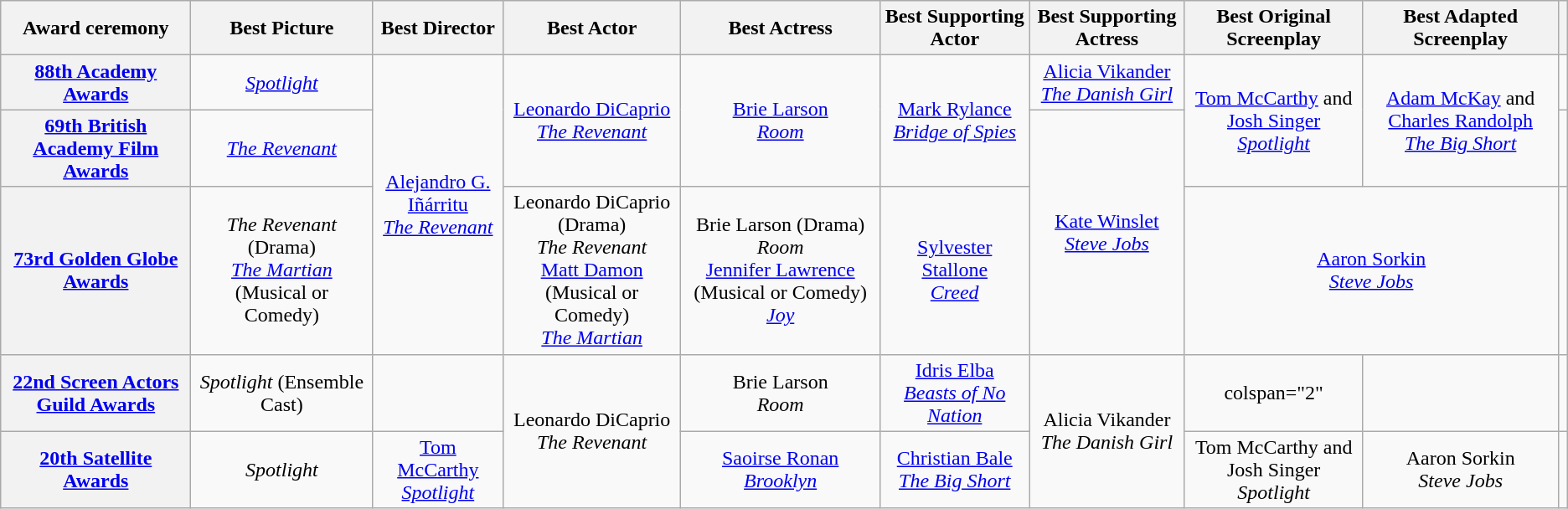<table class="wikitable"  style="text-align:center">
<tr>
<th>Award ceremony</th>
<th>Best Picture</th>
<th>Best Director</th>
<th>Best Actor</th>
<th>Best Actress</th>
<th>Best Supporting Actor</th>
<th>Best Supporting Actress</th>
<th>Best Original Screenplay</th>
<th>Best Adapted Screenplay</th>
<th></th>
</tr>
<tr>
<th scope="row"><a href='#'>88th Academy Awards</a></th>
<td><em><a href='#'>Spotlight</a></em></td>
<td rowspan="3"><a href='#'>Alejandro G. Iñárritu</a><br><em><a href='#'>The Revenant</a></em></td>
<td rowspan="2"><a href='#'>Leonardo DiCaprio</a><br><em><a href='#'>The Revenant</a></em></td>
<td rowspan="2"><a href='#'>Brie Larson</a><br><em><a href='#'>Room</a></em></td>
<td rowspan="2"><a href='#'>Mark Rylance</a><br><em><a href='#'>Bridge of Spies</a></em></td>
<td><a href='#'>Alicia Vikander</a><br><em><a href='#'>The Danish Girl</a></em></td>
<td rowspan="2"><a href='#'>Tom McCarthy</a> and <a href='#'>Josh Singer</a><br><em><a href='#'>Spotlight</a></em></td>
<td rowspan="2"><a href='#'>Adam McKay</a> and <a href='#'>Charles Randolph</a><br><em><a href='#'>The Big Short</a></em></td>
<td></td>
</tr>
<tr>
<th scope="row"><a href='#'>69th British Academy Film Awards</a></th>
<td><em><a href='#'>The Revenant</a></em></td>
<td rowspan="2"><a href='#'>Kate Winslet</a><br><em><a href='#'>Steve Jobs</a></em></td>
<td></td>
</tr>
<tr>
<th scope="row"><a href='#'>73rd Golden Globe Awards</a></th>
<td><em>The Revenant</em> (Drama)<br><em><a href='#'>The Martian</a></em> (Musical or Comedy)</td>
<td>Leonardo DiCaprio (Drama)<br><em>The Revenant</em><br><a href='#'>Matt Damon</a> (Musical or Comedy)<br><em><a href='#'>The Martian</a></em></td>
<td>Brie Larson (Drama)<br><em>Room</em><br><a href='#'>Jennifer Lawrence</a> (Musical or Comedy)<br><em><a href='#'>Joy</a></em></td>
<td><a href='#'>Sylvester Stallone</a><br><em><a href='#'>Creed</a></em></td>
<td colspan="2"><a href='#'>Aaron Sorkin</a><br><em><a href='#'>Steve Jobs</a></em></td>
<td></td>
</tr>
<tr>
<th scope="row"><a href='#'>22nd Screen Actors Guild Awards</a></th>
<td><em>Spotlight</em> (Ensemble Cast)</td>
<td></td>
<td rowspan="2">Leonardo DiCaprio<br><em>The Revenant</em></td>
<td>Brie Larson<br><em>Room</em></td>
<td><a href='#'>Idris Elba</a><br><em><a href='#'>Beasts of No Nation</a></em></td>
<td rowspan="2">Alicia Vikander<br><em>The Danish Girl</em></td>
<td>colspan="2" </td>
<td></td>
</tr>
<tr>
<th scope="row"><a href='#'>20th Satellite Awards</a></th>
<td><em>Spotlight</em></td>
<td><a href='#'>Tom McCarthy</a><br><em><a href='#'>Spotlight</a></em></td>
<td><a href='#'>Saoirse Ronan</a><br><em><a href='#'>Brooklyn</a></em></td>
<td><a href='#'>Christian Bale</a><br><em><a href='#'>The Big Short</a></em></td>
<td>Tom McCarthy and Josh Singer<br><em>Spotlight</em></td>
<td>Aaron Sorkin<br><em>Steve Jobs</em></td>
<td></td>
</tr>
</table>
